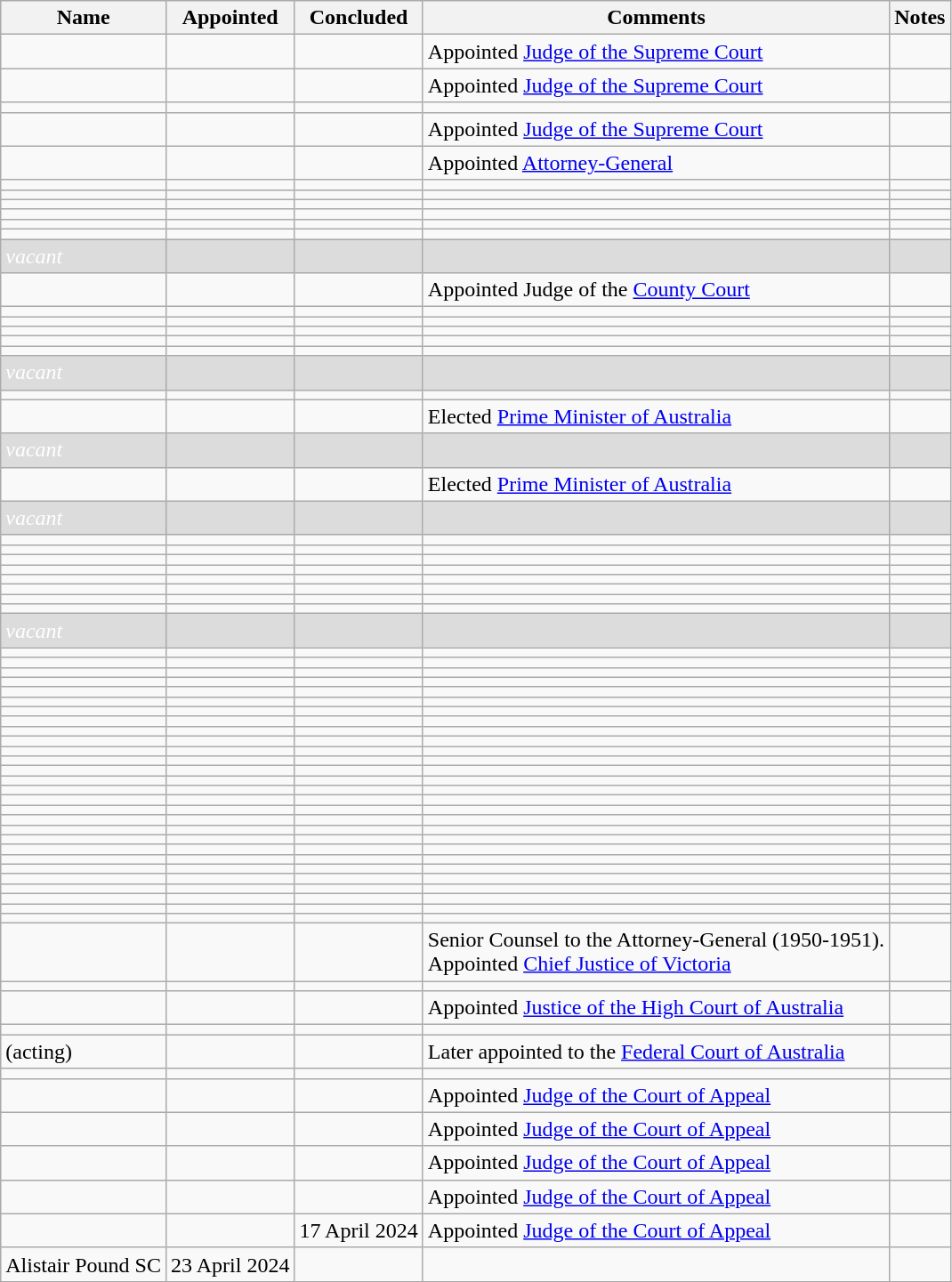<table class="wikitable sortable" border="1" ||>
<tr>
<th>Name</th>
<th>Appointed</th>
<th>Concluded</th>
<th class="unsortable">Comments</th>
<th class="unsortable">Notes</th>
</tr>
<tr>
<td></td>
<td></td>
<td></td>
<td>Appointed <a href='#'>Judge of the Supreme Court</a></td>
<td></td>
</tr>
<tr>
<td></td>
<td></td>
<td></td>
<td>Appointed <a href='#'>Judge of the Supreme Court</a></td>
<td></td>
</tr>
<tr>
<td></td>
<td></td>
<td></td>
<td></td>
<td></td>
</tr>
<tr>
<td></td>
<td> </td>
<td></td>
<td>Appointed <a href='#'>Judge of the Supreme Court</a></td>
<td></td>
</tr>
<tr>
<td></td>
<td></td>
<td></td>
<td>Appointed <a href='#'>Attorney-General</a></td>
<td></td>
</tr>
<tr>
<td></td>
<td></td>
<td></td>
<td></td>
<td></td>
</tr>
<tr>
<td></td>
<td></td>
<td></td>
<td></td>
<td></td>
</tr>
<tr>
<td></td>
<td></td>
<td></td>
<td></td>
<td></td>
</tr>
<tr>
<td></td>
<td></td>
<td></td>
<td></td>
<td></td>
</tr>
<tr>
<td></td>
<td></td>
<td></td>
<td></td>
<td></td>
</tr>
<tr>
<td></td>
<td></td>
<td></td>
<td></td>
<td></td>
</tr>
<tr>
<td style="text-align:left; background:#DCDCDC; color:#fff; "><em>vacant</em></td>
<td style="text-align:left; background:#DCDCDC; color:#fff; "></td>
<td style="text-align:left; background:#DCDCDC; color:#fff; "></td>
<td style="text-align:left; background:#DCDCDC; color:#fff; "></td>
<td style="text-align:left; background:#DCDCDC; color:#fff; "></td>
</tr>
<tr>
<td></td>
<td></td>
<td></td>
<td>Appointed Judge of the <a href='#'>County Court</a></td>
<td></td>
</tr>
<tr>
<td>	</td>
<td></td>
<td></td>
<td></td>
<td></td>
</tr>
<tr>
<td></td>
<td></td>
<td></td>
<td></td>
<td></td>
</tr>
<tr>
<td></td>
<td></td>
<td></td>
<td></td>
<td></td>
</tr>
<tr>
<td></td>
<td></td>
<td></td>
<td></td>
<td></td>
</tr>
<tr>
<td></td>
<td></td>
<td></td>
<td></td>
<td></td>
</tr>
<tr>
<td style="text-align:left; background:#DCDCDC; color:#fff; "><em>vacant</em></td>
<td style="text-align:left; background:#DCDCDC; color:#fff; "></td>
<td style="text-align:left; background:#DCDCDC; color:#fff; "></td>
<td style="text-align:left; background:#DCDCDC; color:#fff; "></td>
<td style="text-align:left; background:#DCDCDC; color:#fff; "></td>
</tr>
<tr>
<td></td>
<td></td>
<td></td>
<td></td>
<td></td>
</tr>
<tr>
<td></td>
<td></td>
<td></td>
<td>Elected <a href='#'>Prime Minister of Australia</a></td>
<td></td>
</tr>
<tr>
<td style="text-align:left; background:#DCDCDC; color:#fff; "><em>vacant</em></td>
<td style="text-align:left; background:#DCDCDC; color:#fff; "></td>
<td style="text-align:left; background:#DCDCDC; color:#fff; "></td>
<td style="text-align:left; background:#DCDCDC; color:#fff; "></td>
<td style="text-align:left; background:#DCDCDC; color:#fff; "></td>
</tr>
<tr>
<td></td>
<td></td>
<td></td>
<td>Elected <a href='#'>Prime Minister of Australia</a></td>
<td></td>
</tr>
<tr>
<td style="text-align:left; background:#DCDCDC; color:#fff; "><em>vacant</em></td>
<td style="text-align:left; background:#DCDCDC; color:#fff; "></td>
<td style="text-align:left; background:#DCDCDC; color:#fff; "></td>
<td style="text-align:left; background:#DCDCDC; color:#fff; "></td>
<td style="text-align:left; background:#DCDCDC; color:#fff; "></td>
</tr>
<tr>
<td></td>
<td></td>
<td></td>
<td></td>
<td></td>
</tr>
<tr>
<td></td>
<td></td>
<td></td>
<td></td>
<td></td>
</tr>
<tr>
<td></td>
<td></td>
<td></td>
<td></td>
<td></td>
</tr>
<tr>
<td></td>
<td></td>
<td></td>
<td></td>
<td></td>
</tr>
<tr>
<td></td>
<td></td>
<td></td>
<td></td>
<td></td>
</tr>
<tr>
<td></td>
<td></td>
<td></td>
<td></td>
<td></td>
</tr>
<tr>
<td></td>
<td></td>
<td></td>
<td></td>
<td></td>
</tr>
<tr>
<td> </td>
<td></td>
<td></td>
<td></td>
<td></td>
</tr>
<tr>
<td style="text-align:left; background:#DCDCDC; color:#fff; "><em>vacant</em></td>
<td style="text-align:left; background:#DCDCDC; color:#fff; "></td>
<td style="text-align:left; background:#DCDCDC; color:#fff; "></td>
<td style="text-align:left; background:#DCDCDC; color:#fff; "></td>
<td style="text-align:left; background:#DCDCDC; color:#fff; "></td>
</tr>
<tr>
<td> </td>
<td></td>
<td></td>
<td></td>
<td></td>
</tr>
<tr>
<td></td>
<td></td>
<td></td>
<td></td>
<td></td>
</tr>
<tr>
<td> </td>
<td></td>
<td></td>
<td></td>
<td></td>
</tr>
<tr>
<td> </td>
<td></td>
<td></td>
<td></td>
<td></td>
</tr>
<tr>
<td> </td>
<td></td>
<td></td>
<td></td>
<td></td>
</tr>
<tr>
<td> </td>
<td></td>
<td></td>
<td></td>
<td></td>
</tr>
<tr>
<td> </td>
<td></td>
<td></td>
<td></td>
<td></td>
</tr>
<tr>
<td> </td>
<td></td>
<td></td>
<td></td>
<td></td>
</tr>
<tr>
<td></td>
<td></td>
<td></td>
<td></td>
<td></td>
</tr>
<tr>
<td></td>
<td></td>
<td></td>
<td></td>
<td></td>
</tr>
<tr>
<td> </td>
<td></td>
<td></td>
<td></td>
<td></td>
</tr>
<tr>
<td>  </td>
<td></td>
<td></td>
<td></td>
<td></td>
</tr>
<tr>
<td> </td>
<td></td>
<td></td>
<td></td>
<td></td>
</tr>
<tr>
<td> </td>
<td></td>
<td></td>
<td></td>
<td></td>
</tr>
<tr>
<td> </td>
<td></td>
<td></td>
<td></td>
<td></td>
</tr>
<tr>
<td> </td>
<td></td>
<td></td>
<td></td>
<td></td>
</tr>
<tr>
<td> </td>
<td></td>
<td></td>
<td></td>
<td></td>
</tr>
<tr>
<td> </td>
<td></td>
<td></td>
<td></td>
<td></td>
</tr>
<tr>
<td> </td>
<td></td>
<td></td>
<td></td>
<td></td>
</tr>
<tr>
<td> </td>
<td></td>
<td></td>
<td></td>
<td></td>
</tr>
<tr>
<td></td>
<td></td>
<td></td>
<td></td>
<td></td>
</tr>
<tr>
<td> </td>
<td></td>
<td></td>
<td></td>
<td></td>
</tr>
<tr>
<td></td>
<td></td>
<td></td>
<td></td>
<td></td>
</tr>
<tr>
<td> </td>
<td></td>
<td></td>
<td></td>
<td></td>
</tr>
<tr>
<td> </td>
<td></td>
<td></td>
<td></td>
<td></td>
</tr>
<tr>
<td> </td>
<td></td>
<td></td>
<td></td>
<td></td>
</tr>
<tr>
<td> </td>
<td></td>
<td></td>
<td></td>
<td></td>
</tr>
<tr>
<td> </td>
<td></td>
<td></td>
<td></td>
<td></td>
</tr>
<tr>
<td> </td>
<td></td>
<td></td>
<td>Senior Counsel to the Attorney-General (1950-1951).<br>Appointed <a href='#'>Chief Justice of Victoria</a></td>
<td></td>
</tr>
<tr>
<td> </td>
<td></td>
<td></td>
<td></td>
<td></td>
</tr>
<tr>
<td> </td>
<td></td>
<td></td>
<td>Appointed <a href='#'>Justice of the High Court of Australia</a></td>
<td></td>
</tr>
<tr>
<td> </td>
<td></td>
<td></td>
<td></td>
<td></td>
</tr>
<tr>
<td>  (acting)</td>
<td></td>
<td></td>
<td>Later appointed to the <a href='#'>Federal Court of Australia</a></td>
<td></td>
</tr>
<tr>
<td> </td>
<td></td>
<td></td>
<td></td>
<td></td>
</tr>
<tr>
<td> </td>
<td></td>
<td></td>
<td>Appointed <a href='#'>Judge of the Court of Appeal</a></td>
<td></td>
</tr>
<tr>
<td> </td>
<td></td>
<td></td>
<td>Appointed <a href='#'>Judge of the Court of Appeal</a></td>
<td></td>
</tr>
<tr>
<td> </td>
<td></td>
<td></td>
<td>Appointed <a href='#'>Judge of the Court of Appeal</a></td>
<td></td>
</tr>
<tr>
<td> </td>
<td></td>
<td></td>
<td>Appointed <a href='#'>Judge of the Court of Appeal</a></td>
<td></td>
</tr>
<tr>
<td> </td>
<td></td>
<td>17 April 2024</td>
<td>Appointed <a href='#'>Judge of the Court of Appeal</a></td>
<td></td>
</tr>
<tr>
<td>Alistair Pound SC</td>
<td>23 April 2024</td>
<td></td>
<td></td>
<td></td>
</tr>
</table>
